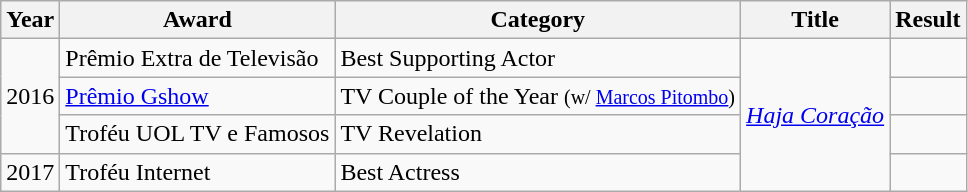<table class="wikitable">
<tr>
<th>Year</th>
<th>Award</th>
<th>Category</th>
<th>Title</th>
<th>Result</th>
</tr>
<tr>
<td rowspan="3">2016</td>
<td>Prêmio Extra de Televisão</td>
<td>Best Supporting Actor</td>
<td rowspan="4"><em><a href='#'>Haja Coração</a></em></td>
<td></td>
</tr>
<tr>
<td><a href='#'>Prêmio Gshow</a></td>
<td>TV Couple of the Year <small>(w/ <a href='#'>Marcos Pitombo</a>)</small></td>
<td></td>
</tr>
<tr>
<td>Troféu UOL TV e Famosos</td>
<td>TV Revelation</td>
<td></td>
</tr>
<tr>
<td>2017</td>
<td>Troféu Internet</td>
<td>Best Actress</td>
<td></td>
</tr>
</table>
